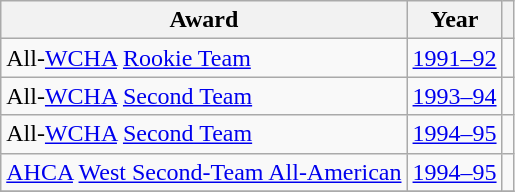<table class="wikitable">
<tr>
<th>Award</th>
<th>Year</th>
<th></th>
</tr>
<tr>
<td>All-<a href='#'>WCHA</a> <a href='#'>Rookie Team</a></td>
<td><a href='#'>1991–92</a></td>
<td></td>
</tr>
<tr>
<td>All-<a href='#'>WCHA</a> <a href='#'>Second Team</a></td>
<td><a href='#'>1993–94</a></td>
<td></td>
</tr>
<tr>
<td>All-<a href='#'>WCHA</a> <a href='#'>Second Team</a></td>
<td><a href='#'>1994–95</a></td>
<td></td>
</tr>
<tr>
<td><a href='#'>AHCA</a> <a href='#'>West Second-Team All-American</a></td>
<td><a href='#'>1994–95</a></td>
<td></td>
</tr>
<tr>
</tr>
</table>
